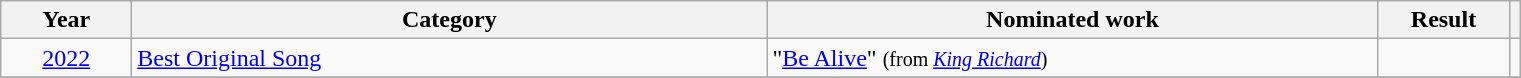<table class="wikitable sortable plainrowheaders">
<tr>
<th scope="col" class="unsortable" style="width:5em;">Year</th>
<th scope="col" class="unsortable" style="width:26em;">Category</th>
<th scope="col" class="unsortable" style="width:25em;">Nominated work</th>
<th scope="col" class="unsortable" style="width:5em;">Result</th>
<th scope="col" class="unsortable"></th>
</tr>
<tr>
<td style="text-align:center;"><a href='#'>2022</a></td>
<td><a href='#'>Best Original Song</a></td>
<td>"<a href='#'>Be Alive</a>" <small>(from <em><a href='#'>King Richard</a></em>)</small></td>
<td></td>
<td style="text-align:center;"></td>
</tr>
<tr>
</tr>
</table>
